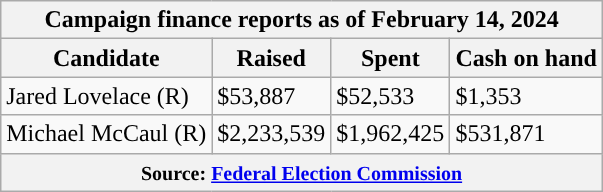<table class="wikitable sortable">
<tr>
<th colspan=4>Campaign finance reports as of February 14, 2024</th>
</tr>
<tr style="text-align:center;">
<th>Candidate</th>
<th>Raised</th>
<th>Spent</th>
<th>Cash on hand</th>
</tr>
<tr>
<td style="background-color:">Jared Lovelace (R)</td>
<td>$53,887</td>
<td>$52,533</td>
<td>$1,353</td>
</tr>
<tr>
<td style="background-color:">Michael McCaul (R)</td>
<td>$2,233,539</td>
<td>$1,962,425</td>
<td>$531,871</td>
</tr>
<tr>
<th colspan="4"><small>Source: <a href='#'>Federal Election Commission</a></small></th>
</tr>
</table>
